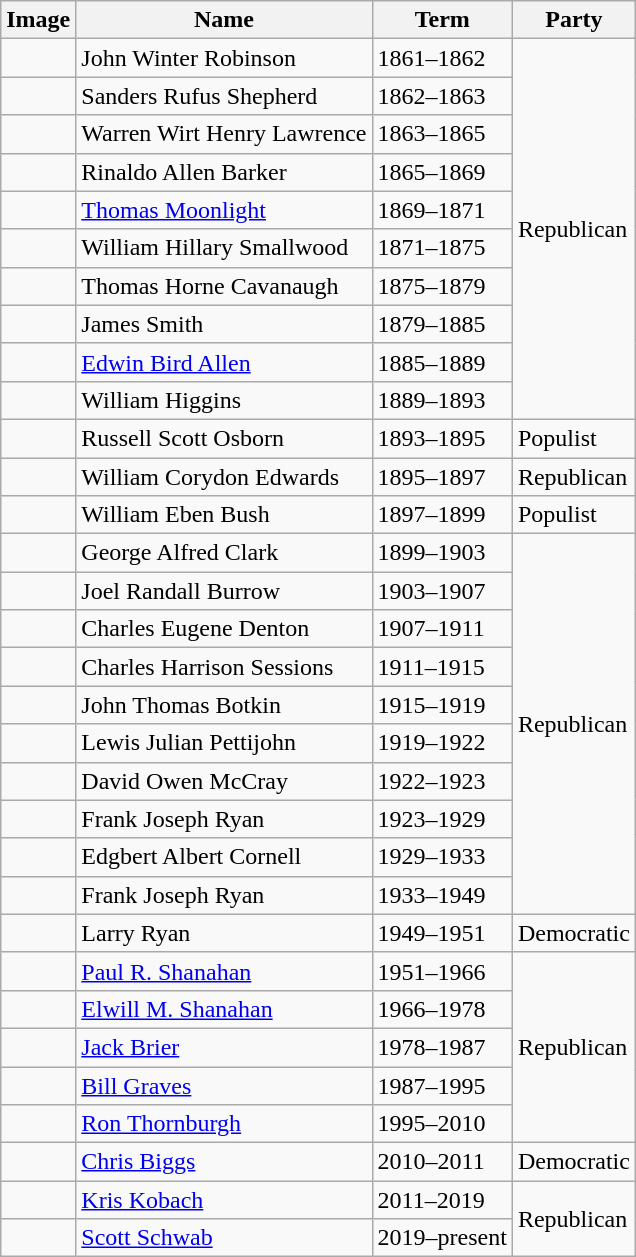<table class="wikitable">
<tr>
<th>Image</th>
<th>Name</th>
<th>Term</th>
<th>Party</th>
</tr>
<tr>
<td></td>
<td>John Winter Robinson</td>
<td>1861–1862</td>
<td rowspan=10 >Republican</td>
</tr>
<tr>
<td></td>
<td>Sanders Rufus Shepherd</td>
<td>1862–1863</td>
</tr>
<tr>
<td></td>
<td>Warren Wirt Henry Lawrence</td>
<td>1863–1865</td>
</tr>
<tr>
<td></td>
<td>Rinaldo Allen Barker</td>
<td>1865–1869</td>
</tr>
<tr>
<td></td>
<td><a href='#'>Thomas Moonlight</a></td>
<td>1869–1871</td>
</tr>
<tr>
<td></td>
<td>William Hillary Smallwood</td>
<td>1871–1875</td>
</tr>
<tr>
<td></td>
<td>Thomas Horne Cavanaugh</td>
<td>1875–1879</td>
</tr>
<tr>
<td></td>
<td>James Smith</td>
<td>1879–1885</td>
</tr>
<tr>
<td></td>
<td><a href='#'>Edwin Bird Allen</a></td>
<td>1885–1889</td>
</tr>
<tr>
<td></td>
<td>William Higgins</td>
<td>1889–1893</td>
</tr>
<tr>
<td></td>
<td>Russell Scott Osborn</td>
<td>1893–1895</td>
<td>Populist</td>
</tr>
<tr>
<td></td>
<td>William Corydon Edwards</td>
<td>1895–1897</td>
<td>Republican</td>
</tr>
<tr>
<td></td>
<td>William Eben Bush</td>
<td>1897–1899</td>
<td>Populist</td>
</tr>
<tr>
<td></td>
<td>George Alfred Clark</td>
<td>1899–1903</td>
<td rowspan=10 >Republican</td>
</tr>
<tr>
<td></td>
<td>Joel Randall Burrow</td>
<td>1903–1907</td>
</tr>
<tr>
<td></td>
<td>Charles Eugene Denton</td>
<td>1907–1911</td>
</tr>
<tr>
<td></td>
<td>Charles Harrison Sessions</td>
<td>1911–1915</td>
</tr>
<tr>
<td></td>
<td>John Thomas Botkin</td>
<td>1915–1919</td>
</tr>
<tr>
<td></td>
<td>Lewis Julian Pettijohn</td>
<td>1919–1922</td>
</tr>
<tr>
<td></td>
<td>David Owen McCray</td>
<td>1922–1923</td>
</tr>
<tr>
<td></td>
<td>Frank Joseph Ryan</td>
<td>1923–1929</td>
</tr>
<tr>
<td></td>
<td>Edgbert Albert Cornell</td>
<td>1929–1933</td>
</tr>
<tr>
<td></td>
<td>Frank Joseph Ryan</td>
<td>1933–1949</td>
</tr>
<tr>
<td></td>
<td>Larry Ryan</td>
<td>1949–1951</td>
<td>Democratic</td>
</tr>
<tr>
<td></td>
<td><a href='#'>Paul R. Shanahan</a></td>
<td>1951–1966</td>
<td rowspan=5 >Republican</td>
</tr>
<tr>
<td></td>
<td><a href='#'>Elwill M. Shanahan</a></td>
<td>1966–1978</td>
</tr>
<tr>
<td></td>
<td><a href='#'>Jack Brier</a></td>
<td>1978–1987</td>
</tr>
<tr>
<td></td>
<td><a href='#'>Bill Graves</a></td>
<td>1987–1995</td>
</tr>
<tr>
<td></td>
<td><a href='#'>Ron Thornburgh</a></td>
<td>1995–2010</td>
</tr>
<tr>
<td></td>
<td><a href='#'>Chris Biggs</a></td>
<td>2010–2011</td>
<td>Democratic</td>
</tr>
<tr>
<td></td>
<td><a href='#'>Kris Kobach</a></td>
<td>2011–2019</td>
<td rowspan=2 >Republican</td>
</tr>
<tr>
<td></td>
<td><a href='#'>Scott Schwab</a></td>
<td>2019–present</td>
</tr>
</table>
